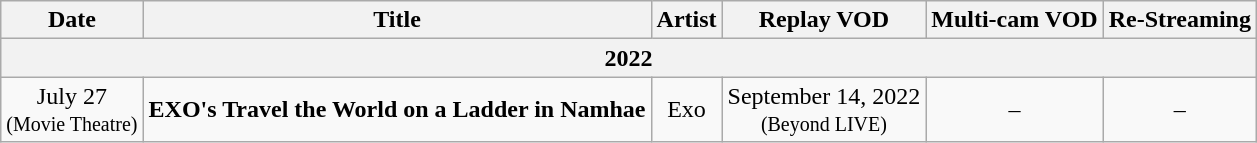<table class="wikitable" style="text-align:center;">
<tr>
<th>Date</th>
<th>Title</th>
<th>Artist</th>
<th>Replay VOD</th>
<th>Multi-cam VOD</th>
<th>Re-Streaming</th>
</tr>
<tr>
<th colspan="6">2022</th>
</tr>
<tr>
<td>July 27<br><small>(Movie Theatre)</small></td>
<td><strong>EXO's Travel the World on a Ladder in Namhae</strong></td>
<td>Exo</td>
<td>September 14, 2022<br><small>(Beyond LIVE)</small></td>
<td>–</td>
<td>–</td>
</tr>
</table>
